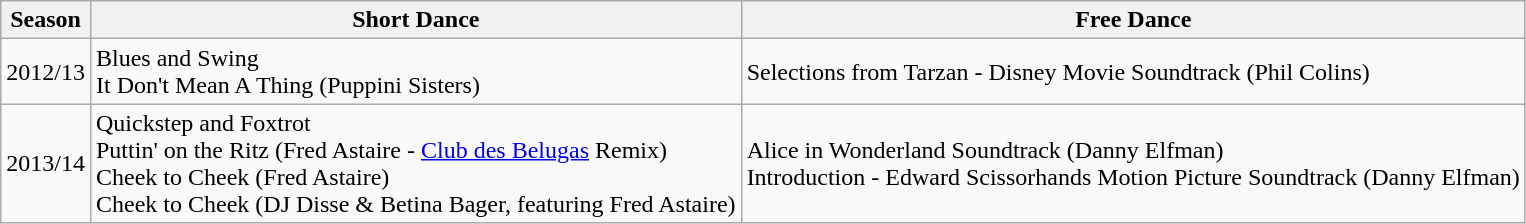<table class="wikitable">
<tr>
<th>Season</th>
<th>Short Dance</th>
<th>Free Dance</th>
</tr>
<tr>
<td>2012/13</td>
<td>Blues and Swing<br>It Don't Mean A Thing (Puppini Sisters)</td>
<td>Selections from Tarzan - Disney Movie Soundtrack (Phil Colins)</td>
</tr>
<tr>
<td>2013/14</td>
<td>Quickstep and Foxtrot<br>Puttin' on the Ritz (Fred Astaire - <a href='#'>Club des Belugas</a> Remix)<br>Cheek to Cheek (Fred Astaire)<br>Cheek to Cheek (DJ Disse & Betina Bager, featuring Fred Astaire)</td>
<td>Alice in Wonderland Soundtrack (Danny Elfman)<br>Introduction - Edward Scissorhands Motion Picture Soundtrack (Danny Elfman)</td>
</tr>
</table>
